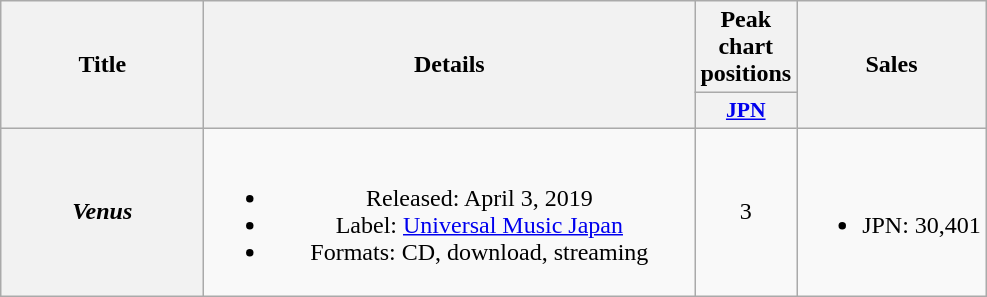<table class="wikitable plainrowheaders" style="text-align:center">
<tr>
<th scope="col" rowspan="2" style="width:8em">Title</th>
<th scope="col" rowspan="2" style="width:20em">Details</th>
<th scope="col">Peak chart positions</th>
<th scope="col" rowspan="2">Sales</th>
</tr>
<tr>
<th scope="col" style="width:3em;font-size:90%"><a href='#'>JPN</a><br></th>
</tr>
<tr>
<th scope="row"><em>Venus</em></th>
<td><br><ul><li>Released: April 3, 2019 </li><li>Label: <a href='#'>Universal Music Japan</a></li><li>Formats: CD, download, streaming</li></ul></td>
<td>3</td>
<td><br><ul><li>JPN: 30,401</li></ul></td>
</tr>
</table>
